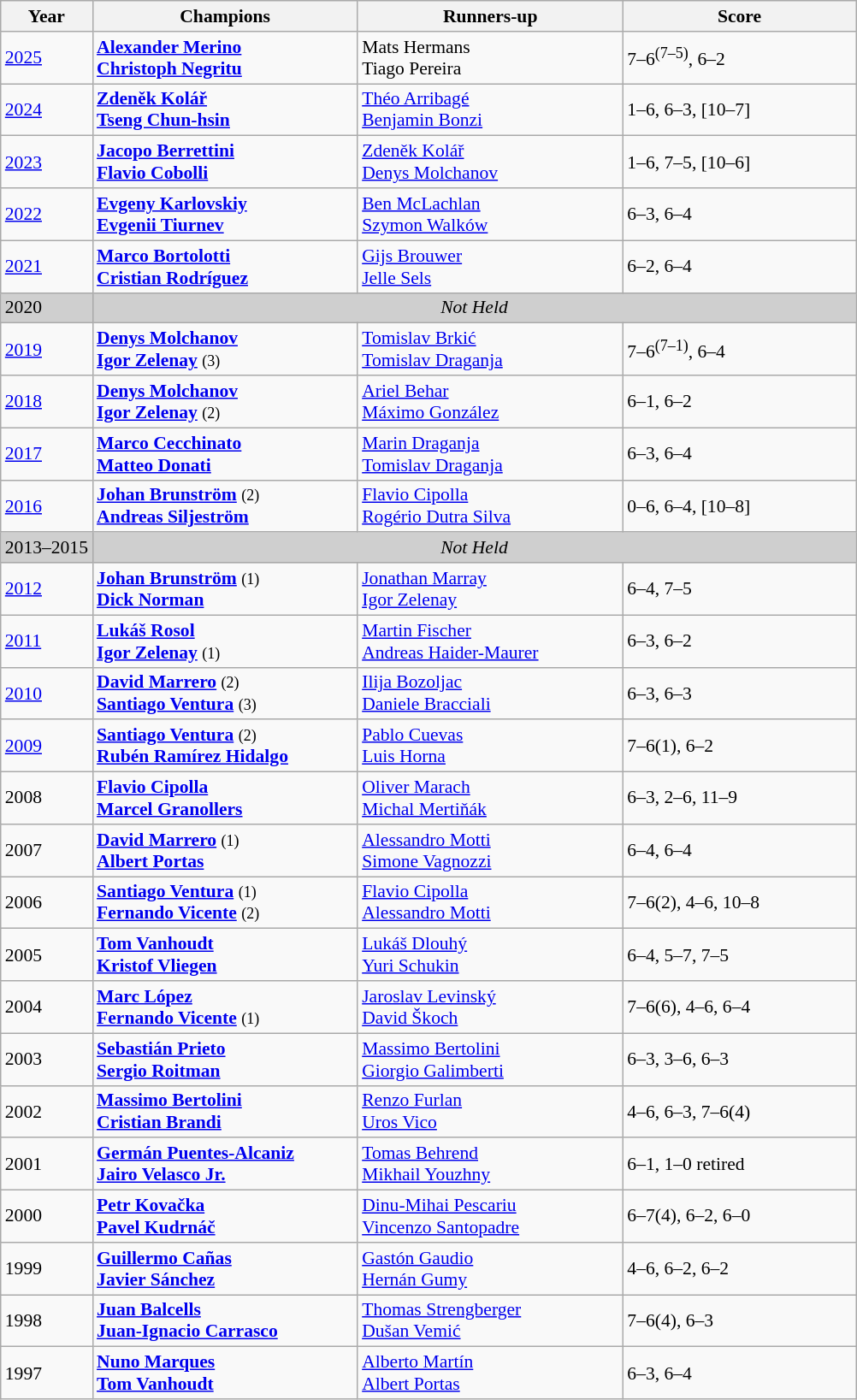<table class="wikitable" style="font-size:90%">
<tr>
<th>Year</th>
<th width="200">Champions</th>
<th width="200">Runners-up</th>
<th width="175">Score</th>
</tr>
<tr>
<td><a href='#'>2025</a></td>
<td> <strong><a href='#'>Alexander Merino</a></strong><br> <strong><a href='#'>Christoph Negritu</a></strong></td>
<td> Mats Hermans<br> Tiago Pereira</td>
<td>7–6<sup>(7–5)</sup>, 6–2</td>
</tr>
<tr>
<td><a href='#'>2024</a></td>
<td> <strong><a href='#'>Zdeněk Kolář</a></strong><br> <strong><a href='#'>Tseng Chun-hsin</a></strong></td>
<td> <a href='#'>Théo Arribagé</a><br> <a href='#'>Benjamin Bonzi</a></td>
<td>1–6, 6–3, [10–7]</td>
</tr>
<tr>
<td><a href='#'>2023</a></td>
<td> <strong><a href='#'>Jacopo Berrettini</a></strong><br> <strong><a href='#'>Flavio Cobolli</a></strong></td>
<td> <a href='#'>Zdeněk Kolář</a><br> <a href='#'>Denys Molchanov</a></td>
<td>1–6, 7–5, [10–6]</td>
</tr>
<tr>
<td><a href='#'>2022</a></td>
<td> <strong><a href='#'>Evgeny Karlovskiy</a></strong><br> <strong><a href='#'>Evgenii Tiurnev</a></strong></td>
<td> <a href='#'>Ben McLachlan</a><br> <a href='#'>Szymon Walków</a></td>
<td>6–3, 6–4</td>
</tr>
<tr>
<td><a href='#'>2021</a></td>
<td> <strong><a href='#'>Marco Bortolotti</a></strong><br> <strong><a href='#'>Cristian Rodríguez</a></strong></td>
<td> <a href='#'>Gijs Brouwer</a><br> <a href='#'>Jelle Sels</a></td>
<td>6–2, 6–4</td>
</tr>
<tr>
<td style="background:#cfcfcf">2020</td>
<td colspan=3 align=center style="background:#cfcfcf"><em>Not Held</em></td>
</tr>
<tr>
<td><a href='#'>2019</a></td>
<td> <strong><a href='#'>Denys Molchanov</a></strong><br> <strong><a href='#'>Igor Zelenay</a></strong> <small>(3)</small></td>
<td> <a href='#'>Tomislav Brkić</a><br> <a href='#'>Tomislav Draganja</a></td>
<td>7–6<sup>(7–1)</sup>, 6–4</td>
</tr>
<tr>
<td><a href='#'>2018</a></td>
<td> <strong><a href='#'>Denys Molchanov</a></strong><br> <strong><a href='#'>Igor Zelenay</a></strong> <small>(2)</small></td>
<td> <a href='#'>Ariel Behar</a><br> <a href='#'>Máximo González</a></td>
<td>6–1, 6–2</td>
</tr>
<tr>
<td><a href='#'>2017</a></td>
<td> <strong><a href='#'>Marco Cecchinato</a></strong><br> <strong><a href='#'>Matteo Donati</a></strong></td>
<td> <a href='#'>Marin Draganja</a><br> <a href='#'>Tomislav Draganja</a></td>
<td>6–3, 6–4</td>
</tr>
<tr>
<td><a href='#'>2016</a></td>
<td> <strong><a href='#'>Johan Brunström</a></strong> <small>(2)</small><br> <strong><a href='#'>Andreas Siljeström</a></strong></td>
<td> <a href='#'>Flavio Cipolla</a><br> <a href='#'>Rogério Dutra Silva</a></td>
<td>0–6, 6–4, [10–8]</td>
</tr>
<tr>
<td style="background:#cfcfcf">2013–2015</td>
<td colspan=3 align=center style="background:#cfcfcf"><em>Not Held</em></td>
</tr>
<tr>
<td><a href='#'>2012</a></td>
<td> <strong><a href='#'>Johan Brunström</a></strong> <small>(1)</small><br> <strong><a href='#'>Dick Norman</a></strong></td>
<td> <a href='#'>Jonathan Marray</a><br> <a href='#'>Igor Zelenay</a></td>
<td>6–4, 7–5</td>
</tr>
<tr>
<td><a href='#'>2011</a></td>
<td> <strong><a href='#'>Lukáš Rosol</a></strong><br> <strong><a href='#'>Igor Zelenay</a></strong> <small>(1)</small></td>
<td> <a href='#'>Martin Fischer</a><br> <a href='#'>Andreas Haider-Maurer</a></td>
<td>6–3, 6–2</td>
</tr>
<tr>
<td><a href='#'>2010</a></td>
<td> <strong><a href='#'>David Marrero</a></strong> <small>(2)</small><br> <strong><a href='#'>Santiago Ventura</a></strong> <small>(3)</small></td>
<td> <a href='#'>Ilija Bozoljac</a><br> <a href='#'>Daniele Bracciali</a></td>
<td>6–3, 6–3</td>
</tr>
<tr>
<td><a href='#'>2009</a></td>
<td> <strong><a href='#'>Santiago Ventura</a></strong> <small>(2)</small><br> <strong><a href='#'>Rubén Ramírez Hidalgo</a></strong></td>
<td> <a href='#'>Pablo Cuevas</a><br> <a href='#'>Luis Horna</a></td>
<td>7–6(1), 6–2</td>
</tr>
<tr>
<td>2008</td>
<td> <strong><a href='#'>Flavio Cipolla</a></strong><br> <strong><a href='#'>Marcel Granollers</a></strong></td>
<td> <a href='#'>Oliver Marach</a><br> <a href='#'>Michal Mertiňák</a></td>
<td>6–3, 2–6, 11–9</td>
</tr>
<tr>
<td>2007</td>
<td> <strong><a href='#'>David Marrero</a></strong> <small>(1)</small><br> <strong><a href='#'>Albert Portas</a></strong></td>
<td> <a href='#'>Alessandro Motti</a><br> <a href='#'>Simone Vagnozzi</a></td>
<td>6–4, 6–4</td>
</tr>
<tr>
<td>2006</td>
<td> <strong><a href='#'>Santiago Ventura</a></strong> <small>(1)</small><br> <strong><a href='#'>Fernando Vicente</a></strong> <small>(2)</small></td>
<td> <a href='#'>Flavio Cipolla</a><br> <a href='#'>Alessandro Motti</a></td>
<td>7–6(2), 4–6, 10–8</td>
</tr>
<tr>
<td>2005</td>
<td> <strong><a href='#'>Tom Vanhoudt</a></strong><br> <strong><a href='#'>Kristof Vliegen</a></strong></td>
<td> <a href='#'>Lukáš Dlouhý</a><br> <a href='#'>Yuri Schukin</a></td>
<td>6–4, 5–7, 7–5</td>
</tr>
<tr>
<td>2004</td>
<td> <strong><a href='#'>Marc López</a></strong><br> <strong><a href='#'>Fernando Vicente</a></strong> <small>(1)</small></td>
<td> <a href='#'>Jaroslav Levinský</a><br> <a href='#'>David Škoch</a></td>
<td>7–6(6), 4–6, 6–4</td>
</tr>
<tr>
<td>2003</td>
<td> <strong><a href='#'>Sebastián Prieto</a></strong><br> <strong><a href='#'>Sergio Roitman</a></strong></td>
<td> <a href='#'>Massimo Bertolini</a><br> <a href='#'>Giorgio Galimberti</a></td>
<td>6–3, 3–6, 6–3</td>
</tr>
<tr>
<td>2002</td>
<td> <strong><a href='#'>Massimo Bertolini</a></strong><br> <strong><a href='#'>Cristian Brandi</a></strong></td>
<td> <a href='#'>Renzo Furlan</a><br> <a href='#'>Uros Vico</a></td>
<td>4–6, 6–3, 7–6(4)</td>
</tr>
<tr>
<td>2001</td>
<td> <strong><a href='#'>Germán Puentes-Alcaniz</a></strong><br> <strong><a href='#'>Jairo Velasco Jr.</a></strong></td>
<td> <a href='#'>Tomas Behrend</a><br> <a href='#'>Mikhail Youzhny</a></td>
<td>6–1, 1–0 retired</td>
</tr>
<tr>
<td>2000</td>
<td> <strong><a href='#'>Petr Kovačka</a></strong><br> <strong><a href='#'>Pavel Kudrnáč</a></strong></td>
<td> <a href='#'>Dinu-Mihai Pescariu</a><br> <a href='#'>Vincenzo Santopadre</a></td>
<td>6–7(4), 6–2, 6–0</td>
</tr>
<tr>
<td>1999</td>
<td> <strong><a href='#'>Guillermo Cañas</a></strong><br> <strong><a href='#'>Javier Sánchez</a></strong></td>
<td> <a href='#'>Gastón Gaudio</a><br> <a href='#'>Hernán Gumy</a></td>
<td>4–6, 6–2, 6–2</td>
</tr>
<tr>
<td>1998</td>
<td> <strong><a href='#'>Juan Balcells</a></strong><br> <strong><a href='#'>Juan-Ignacio Carrasco</a></strong></td>
<td> <a href='#'>Thomas Strengberger</a><br> <a href='#'>Dušan Vemić</a></td>
<td>7–6(4), 6–3</td>
</tr>
<tr>
<td>1997</td>
<td> <strong><a href='#'>Nuno Marques</a></strong><br> <strong><a href='#'>Tom Vanhoudt</a></strong></td>
<td> <a href='#'>Alberto Martín</a><br> <a href='#'>Albert Portas</a></td>
<td>6–3, 6–4</td>
</tr>
</table>
